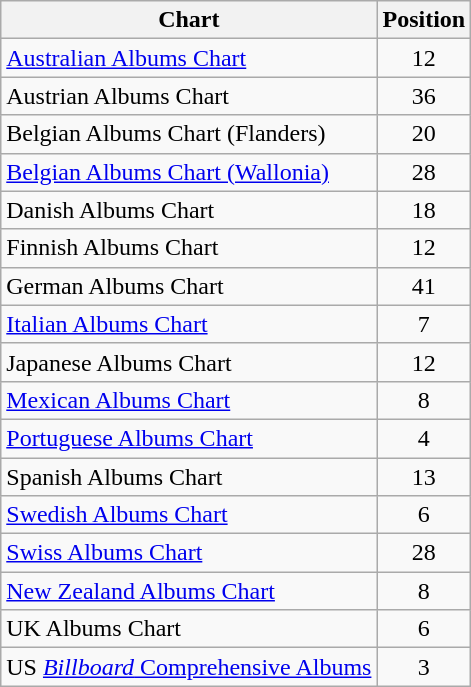<table class="wikitable sortable" style="text-align:center;">
<tr>
<th>Chart</th>
<th>Position</th>
</tr>
<tr>
<td align="left"><a href='#'>Australian Albums Chart</a></td>
<td>12</td>
</tr>
<tr>
<td align="left">Austrian Albums Chart</td>
<td>36</td>
</tr>
<tr>
<td align="left">Belgian Albums Chart (Flanders)</td>
<td>20</td>
</tr>
<tr>
<td align="left"><a href='#'>Belgian Albums Chart (Wallonia)</a></td>
<td>28</td>
</tr>
<tr>
<td align="left">Danish Albums Chart</td>
<td>18</td>
</tr>
<tr>
<td align="left">Finnish Albums Chart</td>
<td>12</td>
</tr>
<tr>
<td align="left">German Albums Chart</td>
<td>41</td>
</tr>
<tr>
<td align="left"><a href='#'>Italian Albums Chart</a></td>
<td>7</td>
</tr>
<tr>
<td align="left">Japanese Albums Chart</td>
<td>12</td>
</tr>
<tr>
<td align="left"><a href='#'>Mexican Albums Chart</a></td>
<td>8</td>
</tr>
<tr>
<td align="left"><a href='#'>Portuguese Albums Chart</a></td>
<td>4</td>
</tr>
<tr>
<td align="left">Spanish Albums Chart</td>
<td>13</td>
</tr>
<tr>
<td align="left"><a href='#'>Swedish Albums Chart</a></td>
<td>6</td>
</tr>
<tr>
<td align="left"><a href='#'>Swiss Albums Chart</a></td>
<td>28</td>
</tr>
<tr>
<td align="left"><a href='#'>New Zealand Albums Chart</a></td>
<td>8</td>
</tr>
<tr>
<td align="left">UK Albums Chart</td>
<td>6</td>
</tr>
<tr>
<td align="left">US <a href='#'><em>Billboard</em> Comprehensive Albums</a></td>
<td>3</td>
</tr>
</table>
